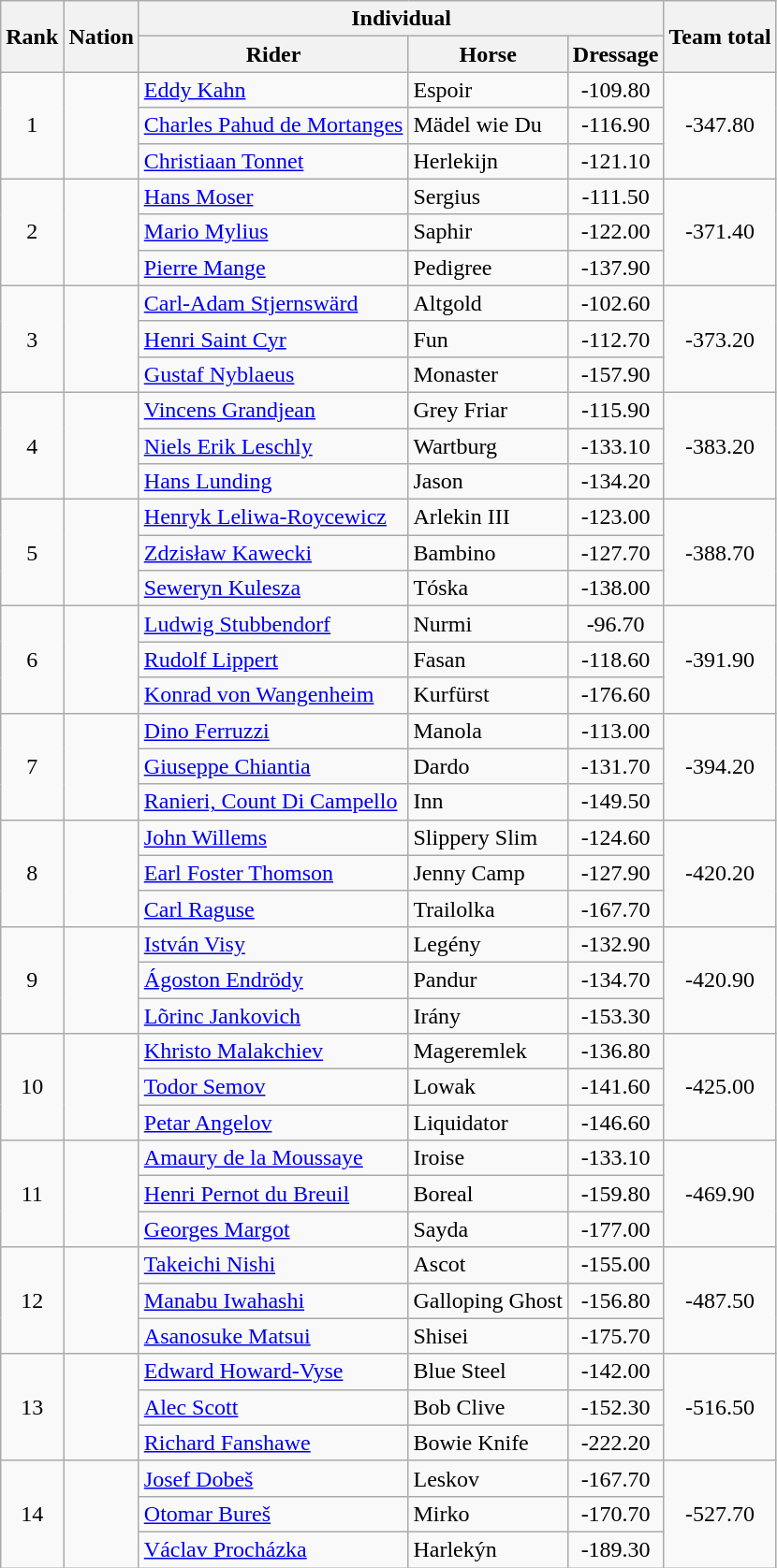<table class="wikitable sortable" style="text-align:center">
<tr>
<th rowspan=2>Rank</th>
<th rowspan=2>Nation</th>
<th colspan=3>Individual</th>
<th rowspan=2>Team total</th>
</tr>
<tr>
<th>Rider</th>
<th>Horse</th>
<th>Dressage</th>
</tr>
<tr>
<td rowspan=3>1</td>
<td align=left rowspan=3></td>
<td align=left><a href='#'>Eddy Kahn</a></td>
<td align=left>Espoir</td>
<td>-109.80</td>
<td rowspan=3>-347.80</td>
</tr>
<tr>
<td align=left><a href='#'>Charles Pahud de Mortanges</a></td>
<td align=left>Mädel wie Du</td>
<td>-116.90</td>
</tr>
<tr>
<td align=left><a href='#'>Christiaan Tonnet</a></td>
<td align=left>Herlekijn</td>
<td>-121.10</td>
</tr>
<tr>
<td rowspan=3>2</td>
<td align=left rowspan=3></td>
<td align=left><a href='#'>Hans Moser</a></td>
<td align=left>Sergius</td>
<td>-111.50</td>
<td rowspan=3>-371.40</td>
</tr>
<tr>
<td align=left><a href='#'>Mario Mylius</a></td>
<td align=left>Saphir</td>
<td>-122.00</td>
</tr>
<tr>
<td align=left><a href='#'>Pierre Mange</a></td>
<td align=left>Pedigree</td>
<td>-137.90</td>
</tr>
<tr>
<td rowspan=3>3</td>
<td align=left rowspan=3></td>
<td align=left><a href='#'>Carl-Adam Stjernswärd</a></td>
<td align=left>Altgold</td>
<td>-102.60</td>
<td rowspan=3>-373.20</td>
</tr>
<tr>
<td align=left><a href='#'>Henri Saint Cyr</a></td>
<td align=left>Fun</td>
<td>-112.70</td>
</tr>
<tr>
<td align=left><a href='#'>Gustaf Nyblaeus</a></td>
<td align=left>Monaster</td>
<td>-157.90</td>
</tr>
<tr>
<td rowspan=3>4</td>
<td align=left rowspan=3></td>
<td align=left><a href='#'>Vincens Grandjean</a></td>
<td align=left>Grey Friar</td>
<td>-115.90</td>
<td rowspan=3>-383.20</td>
</tr>
<tr>
<td align=left><a href='#'>Niels Erik Leschly</a></td>
<td align=left>Wartburg</td>
<td>-133.10</td>
</tr>
<tr>
<td align=left><a href='#'>Hans Lunding</a></td>
<td align=left>Jason</td>
<td>-134.20</td>
</tr>
<tr>
<td rowspan=3>5</td>
<td align=left rowspan=3></td>
<td align=left><a href='#'>Henryk Leliwa-Roycewicz</a></td>
<td align=left>Arlekin III</td>
<td>-123.00</td>
<td rowspan=3>-388.70</td>
</tr>
<tr>
<td align=left><a href='#'>Zdzisław Kawecki</a></td>
<td align=left>Bambino</td>
<td>-127.70</td>
</tr>
<tr>
<td align=left><a href='#'>Seweryn Kulesza</a></td>
<td align=left>Tóska</td>
<td>-138.00</td>
</tr>
<tr>
<td rowspan=3>6</td>
<td align=left rowspan=3></td>
<td align=left><a href='#'>Ludwig Stubbendorf</a></td>
<td align=left>Nurmi</td>
<td>-96.70</td>
<td rowspan=3>-391.90</td>
</tr>
<tr>
<td align=left><a href='#'>Rudolf Lippert</a></td>
<td align=left>Fasan</td>
<td>-118.60</td>
</tr>
<tr>
<td align=left><a href='#'>Konrad von Wangenheim</a></td>
<td align=left>Kurfürst</td>
<td>-176.60</td>
</tr>
<tr>
<td rowspan=3>7</td>
<td align=left rowspan=3></td>
<td align=left><a href='#'>Dino Ferruzzi</a></td>
<td align=left>Manola</td>
<td>-113.00</td>
<td rowspan=3>-394.20</td>
</tr>
<tr>
<td align=left><a href='#'>Giuseppe Chiantia</a></td>
<td align=left>Dardo</td>
<td>-131.70</td>
</tr>
<tr>
<td align=left><a href='#'>Ranieri, Count Di Campello</a></td>
<td align=left>Inn</td>
<td>-149.50</td>
</tr>
<tr>
<td rowspan=3>8</td>
<td align=left rowspan=3></td>
<td align=left><a href='#'>John Willems</a></td>
<td align=left>Slippery Slim</td>
<td>-124.60</td>
<td rowspan=3>-420.20</td>
</tr>
<tr>
<td align=left><a href='#'>Earl Foster Thomson</a></td>
<td align=left>Jenny Camp</td>
<td>-127.90</td>
</tr>
<tr>
<td align=left><a href='#'>Carl Raguse</a></td>
<td align=left>Trailolka</td>
<td>-167.70</td>
</tr>
<tr>
<td rowspan=3>9</td>
<td align=left rowspan=3></td>
<td align=left><a href='#'>István Visy</a></td>
<td align=left>Legény</td>
<td>-132.90</td>
<td rowspan=3>-420.90</td>
</tr>
<tr>
<td align=left><a href='#'>Ágoston Endrödy</a></td>
<td align=left>Pandur</td>
<td>-134.70</td>
</tr>
<tr>
<td align=left><a href='#'>Lõrinc Jankovich</a></td>
<td align=left>Irány</td>
<td>-153.30</td>
</tr>
<tr>
<td rowspan=3>10</td>
<td align=left rowspan=3></td>
<td align=left><a href='#'>Khristo Malakchiev</a></td>
<td align=left>Mageremlek</td>
<td>-136.80</td>
<td rowspan=3>-425.00</td>
</tr>
<tr>
<td align=left><a href='#'>Todor Semov</a></td>
<td align=left>Lowak</td>
<td>-141.60</td>
</tr>
<tr>
<td align=left><a href='#'>Petar Angelov</a></td>
<td align=left>Liquidator</td>
<td>-146.60</td>
</tr>
<tr>
<td rowspan=3>11</td>
<td align=left rowspan=3></td>
<td align=left><a href='#'>Amaury de la Moussaye</a></td>
<td align=left>Iroise</td>
<td>-133.10</td>
<td rowspan=3>-469.90</td>
</tr>
<tr>
<td align=left><a href='#'>Henri Pernot du Breuil</a></td>
<td align=left>Boreal</td>
<td>-159.80</td>
</tr>
<tr>
<td align=left><a href='#'>Georges Margot</a></td>
<td align=left>Sayda</td>
<td>-177.00</td>
</tr>
<tr>
<td rowspan=3>12</td>
<td align=left rowspan=3></td>
<td align=left><a href='#'>Takeichi Nishi</a></td>
<td align=left>Ascot</td>
<td>-155.00</td>
<td rowspan=3>-487.50</td>
</tr>
<tr>
<td align=left><a href='#'>Manabu Iwahashi</a></td>
<td align=left>Galloping Ghost</td>
<td>-156.80</td>
</tr>
<tr>
<td align=left><a href='#'>Asanosuke Matsui</a></td>
<td align=left>Shisei</td>
<td>-175.70</td>
</tr>
<tr>
<td rowspan=3>13</td>
<td align=left rowspan=3></td>
<td align=left><a href='#'>Edward Howard-Vyse</a></td>
<td align=left>Blue Steel</td>
<td>-142.00</td>
<td rowspan=3>-516.50</td>
</tr>
<tr>
<td align=left><a href='#'>Alec Scott</a></td>
<td align=left>Bob Clive</td>
<td>-152.30</td>
</tr>
<tr>
<td align=left><a href='#'>Richard Fanshawe</a></td>
<td align=left>Bowie Knife</td>
<td>-222.20</td>
</tr>
<tr>
<td rowspan=3>14</td>
<td align=left rowspan=3></td>
<td align=left><a href='#'>Josef Dobeš</a></td>
<td align=left>Leskov</td>
<td>-167.70</td>
<td rowspan=3>-527.70</td>
</tr>
<tr>
<td align=left><a href='#'>Otomar Bureš</a></td>
<td align=left>Mirko</td>
<td>-170.70</td>
</tr>
<tr>
<td align=left><a href='#'>Václav Procházka</a></td>
<td align=left>Harlekýn</td>
<td>-189.30</td>
</tr>
</table>
